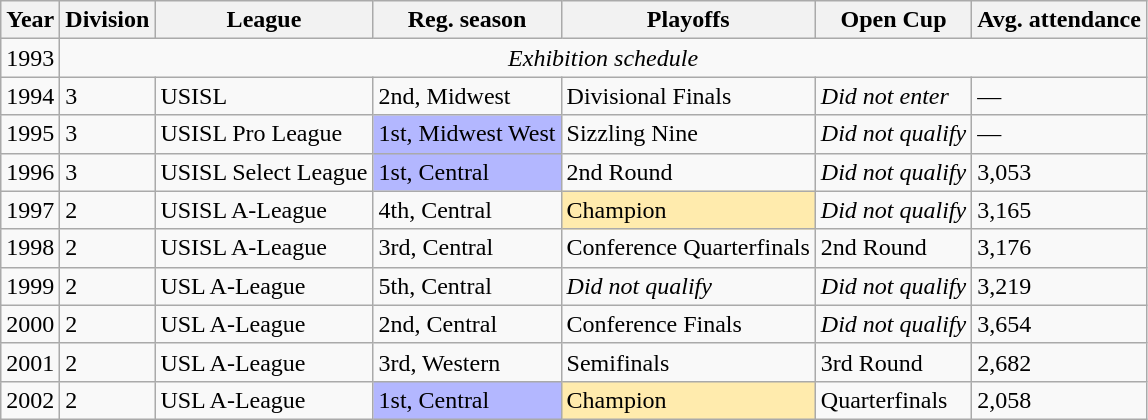<table class="wikitable">
<tr>
<th>Year</th>
<th>Division</th>
<th>League</th>
<th>Reg. season</th>
<th>Playoffs</th>
<th>Open Cup</th>
<th>Avg. attendance</th>
</tr>
<tr>
<td>1993</td>
<td colspan=6 align=center><em>Exhibition schedule</em></td>
</tr>
<tr>
<td>1994</td>
<td>3</td>
<td>USISL</td>
<td>2nd, Midwest</td>
<td>Divisional Finals</td>
<td><em>Did not enter</em></td>
<td>—</td>
</tr>
<tr>
<td>1995</td>
<td>3</td>
<td>USISL Pro League</td>
<td bgcolor="B3B7FF">1st, Midwest West</td>
<td>Sizzling Nine</td>
<td><em>Did not qualify</em></td>
<td>—</td>
</tr>
<tr>
<td>1996</td>
<td>3</td>
<td>USISL Select League</td>
<td bgcolor="B3B7FF">1st, Central</td>
<td>2nd Round</td>
<td><em>Did not qualify</em></td>
<td>3,053</td>
</tr>
<tr>
<td>1997</td>
<td>2</td>
<td>USISL A-League</td>
<td>4th, Central</td>
<td bgcolor="FFEBAD">Champion</td>
<td><em>Did not qualify</em></td>
<td>3,165</td>
</tr>
<tr>
<td>1998</td>
<td>2</td>
<td>USISL A-League</td>
<td>3rd, Central</td>
<td>Conference Quarterfinals</td>
<td>2nd Round</td>
<td>3,176</td>
</tr>
<tr>
<td>1999</td>
<td>2</td>
<td>USL A-League</td>
<td>5th, Central</td>
<td><em>Did not qualify</em></td>
<td><em>Did not qualify</em></td>
<td>3,219</td>
</tr>
<tr>
<td>2000</td>
<td>2</td>
<td>USL A-League</td>
<td>2nd, Central</td>
<td>Conference Finals</td>
<td><em>Did not qualify</em></td>
<td>3,654</td>
</tr>
<tr>
<td>2001</td>
<td>2</td>
<td>USL A-League</td>
<td>3rd, Western</td>
<td>Semifinals</td>
<td>3rd Round</td>
<td>2,682</td>
</tr>
<tr>
<td>2002</td>
<td>2</td>
<td>USL A-League</td>
<td bgcolor="B3B7FF">1st, Central</td>
<td bgcolor="FFEBAD">Champion</td>
<td>Quarterfinals</td>
<td>2,058</td>
</tr>
</table>
